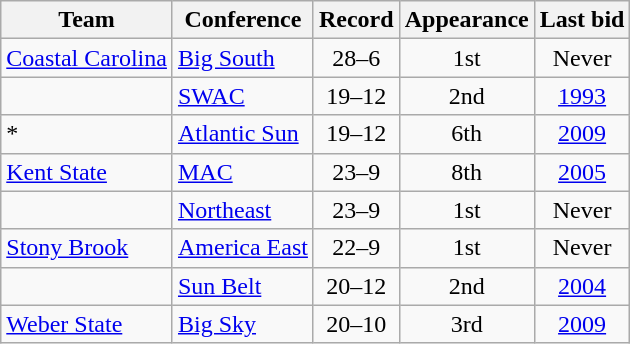<table class="wikitable sortable" style="text-align: center;">
<tr>
<th>Team</th>
<th>Conference</th>
<th>Record</th>
<th data-sort-type="number">Appearance</th>
<th>Last bid</th>
</tr>
<tr>
<td align=left><a href='#'>Coastal Carolina</a></td>
<td align=left><a href='#'>Big South</a></td>
<td>28–6</td>
<td>1st</td>
<td>Never</td>
</tr>
<tr>
<td align=left></td>
<td align=left><a href='#'>SWAC</a></td>
<td>19–12</td>
<td>2nd</td>
<td><a href='#'>1993</a></td>
</tr>
<tr>
<td align=left>*</td>
<td align=left><a href='#'>Atlantic Sun</a></td>
<td>19–12</td>
<td>6th</td>
<td><a href='#'>2009</a></td>
</tr>
<tr>
<td align=left><a href='#'>Kent State</a></td>
<td align=left><a href='#'>MAC</a></td>
<td>23–9</td>
<td>8th</td>
<td><a href='#'>2005</a></td>
</tr>
<tr>
<td align=left></td>
<td align=left><a href='#'>Northeast</a></td>
<td>23–9</td>
<td>1st</td>
<td>Never</td>
</tr>
<tr>
<td align=left><a href='#'>Stony Brook</a></td>
<td align=left><a href='#'>America East</a></td>
<td>22–9</td>
<td>1st</td>
<td>Never</td>
</tr>
<tr>
<td align=left></td>
<td align=left><a href='#'>Sun Belt</a></td>
<td>20–12</td>
<td>2nd</td>
<td><a href='#'>2004</a></td>
</tr>
<tr>
<td align=left><a href='#'>Weber State</a></td>
<td align=left><a href='#'>Big Sky</a></td>
<td>20–10</td>
<td>3rd</td>
<td><a href='#'>2009</a></td>
</tr>
</table>
